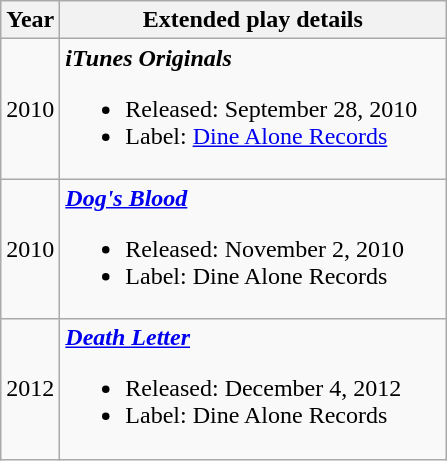<table class="wikitable">
<tr>
<th>Year</th>
<th width="250">Extended play details</th>
</tr>
<tr>
<td>2010</td>
<td><strong><em>iTunes Originals</em></strong><br><ul><li>Released: September 28, 2010</li><li>Label: <a href='#'>Dine Alone Records</a></li></ul></td>
</tr>
<tr>
<td>2010</td>
<td><strong><em><a href='#'>Dog's Blood</a></em></strong><br><ul><li>Released: November 2, 2010</li><li>Label: Dine Alone Records</li></ul></td>
</tr>
<tr>
<td>2012</td>
<td><strong><em><a href='#'>Death Letter</a></em></strong><br><ul><li>Released: December 4, 2012 </li><li>Label: Dine Alone Records</li></ul></td>
</tr>
</table>
